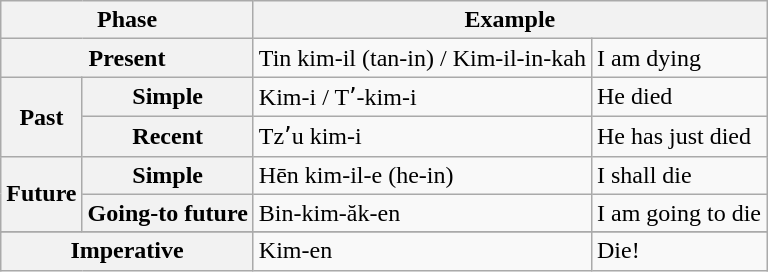<table class= "wikitable">
<tr>
<th colspan=2>Phase</th>
<th colspan=2>Example</th>
</tr>
<tr>
<th colspan=2>Present</th>
<td>Tin kim-il (tan-in) / Kim-il-in-kah</td>
<td>I am dying</td>
</tr>
<tr>
<th rowspan=2>Past</th>
<th>Simple</th>
<td>Kim-i / Tʼ-kim-i</td>
<td>He died</td>
</tr>
<tr>
<th>Recent</th>
<td>Tzʼu kim-i</td>
<td>He has just died</td>
</tr>
<tr>
<th rowspan=2>Future</th>
<th>Simple</th>
<td>Hēn kim-il-e (he-in)</td>
<td>I shall die</td>
</tr>
<tr>
<th>Going-to future</th>
<td>Bin-kim-ăk-en</td>
<td>I am going to die</td>
</tr>
<tr>
</tr>
<tr>
<th colspan=2>Imperative</th>
<td>Kim-en</td>
<td>Die!</td>
</tr>
</table>
